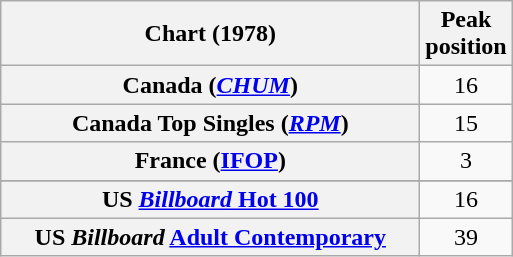<table class="wikitable sortable plainrowheaders">
<tr>
<th style="width:17em;">Chart (1978)</th>
<th>Peak<br>position</th>
</tr>
<tr>
<th scope="row">Canada (<a href='#'><em>CHUM</em></a>)</th>
<td align="center">16</td>
</tr>
<tr>
<th scope="row">Canada Top Singles (<a href='#'><em>RPM</em></a>)</th>
<td align="center">15</td>
</tr>
<tr>
<th scope="row">France (<a href='#'>IFOP</a>)</th>
<td align="center">3</td>
</tr>
<tr>
</tr>
<tr>
</tr>
<tr>
<th scope="row">US <a href='#'><em>Billboard</em> Hot 100</a></th>
<td align="center">16</td>
</tr>
<tr>
<th scope="row">US <em>Billboard</em> <a href='#'>Adult Contemporary</a></th>
<td align="center">39</td>
</tr>
</table>
